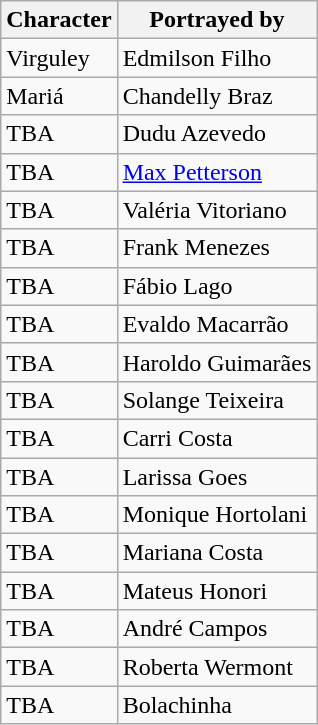<table class="wikitable">
<tr>
<th>Character</th>
<th>Portrayed by</th>
</tr>
<tr>
<td>Virguley</td>
<td>Edmilson Filho</td>
</tr>
<tr>
<td>Mariá</td>
<td>Chandelly Braz</td>
</tr>
<tr>
<td>TBA</td>
<td>Dudu Azevedo</td>
</tr>
<tr>
<td>TBA</td>
<td><a href='#'>Max Petterson</a></td>
</tr>
<tr>
<td>TBA</td>
<td>Valéria Vitoriano</td>
</tr>
<tr>
<td>TBA</td>
<td>Frank Menezes</td>
</tr>
<tr>
<td>TBA</td>
<td>Fábio Lago</td>
</tr>
<tr>
<td>TBA</td>
<td>Evaldo Macarrão</td>
</tr>
<tr>
<td>TBA</td>
<td>Haroldo Guimarães</td>
</tr>
<tr>
<td>TBA</td>
<td>Solange Teixeira</td>
</tr>
<tr>
<td>TBA</td>
<td>Carri Costa</td>
</tr>
<tr>
<td>TBA</td>
<td>Larissa Goes</td>
</tr>
<tr>
<td>TBA</td>
<td>Monique Hortolani</td>
</tr>
<tr>
<td>TBA</td>
<td>Mariana Costa</td>
</tr>
<tr>
<td>TBA</td>
<td>Mateus Honori</td>
</tr>
<tr>
<td>TBA</td>
<td>André Campos</td>
</tr>
<tr>
<td>TBA</td>
<td>Roberta Wermont</td>
</tr>
<tr>
<td>TBA</td>
<td>Bolachinha</td>
</tr>
</table>
